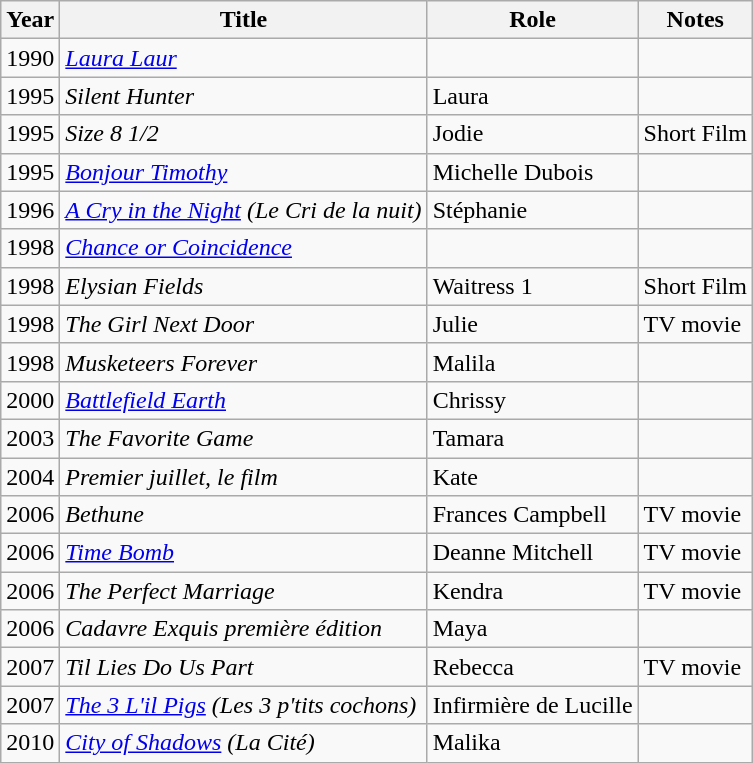<table class="wikitable sortable">
<tr>
<th>Year</th>
<th>Title</th>
<th>Role</th>
<th class="unsortable">Notes</th>
</tr>
<tr>
<td>1990</td>
<td><em><a href='#'>Laura Laur</a></em></td>
<td></td>
<td></td>
</tr>
<tr>
<td>1995</td>
<td><em>Silent Hunter</em></td>
<td>Laura</td>
<td></td>
</tr>
<tr>
<td>1995</td>
<td><em>Size 8 1/2</em></td>
<td>Jodie</td>
<td>Short Film</td>
</tr>
<tr>
<td>1995</td>
<td><em><a href='#'>Bonjour Timothy</a></em></td>
<td>Michelle Dubois</td>
<td></td>
</tr>
<tr>
<td>1996</td>
<td data-sort-value="Cry in the Night, A"><em><a href='#'>A Cry in the Night</a> (Le Cri de la nuit)</em></td>
<td>Stéphanie</td>
<td></td>
</tr>
<tr>
<td>1998</td>
<td><em><a href='#'>Chance or Coincidence</a></em></td>
<td></td>
<td></td>
</tr>
<tr>
<td>1998</td>
<td><em>Elysian Fields</em></td>
<td>Waitress 1</td>
<td>Short Film</td>
</tr>
<tr>
<td>1998</td>
<td data-sort-value="Girl Next Door, The"><em>The Girl Next Door</em></td>
<td>Julie</td>
<td>TV movie</td>
</tr>
<tr>
<td>1998</td>
<td><em>Musketeers Forever</em></td>
<td>Malila</td>
<td></td>
</tr>
<tr>
<td>2000</td>
<td><em><a href='#'>Battlefield Earth</a></em></td>
<td>Chrissy</td>
<td></td>
</tr>
<tr>
<td>2003</td>
<td data-sort-value="Favorite Game, The"><em>The Favorite Game</em></td>
<td>Tamara</td>
<td></td>
</tr>
<tr>
<td>2004</td>
<td><em>Premier juillet, le film</em></td>
<td>Kate</td>
<td></td>
</tr>
<tr>
<td>2006</td>
<td><em>Bethune</em></td>
<td>Frances Campbell</td>
<td>TV movie</td>
</tr>
<tr>
<td>2006</td>
<td><em><a href='#'>Time Bomb</a></em></td>
<td>Deanne Mitchell</td>
<td>TV movie</td>
</tr>
<tr>
<td>2006</td>
<td data-sort-value="Perfect Marriage, The"><em>The Perfect Marriage</em></td>
<td>Kendra</td>
<td>TV movie</td>
</tr>
<tr>
<td>2006</td>
<td><em>Cadavre Exquis première édition</em></td>
<td>Maya</td>
<td></td>
</tr>
<tr>
<td>2007</td>
<td><em>Til Lies Do Us Part</em></td>
<td>Rebecca</td>
<td>TV movie</td>
</tr>
<tr>
<td>2007</td>
<td data-sort-value="3 L'il Pigs, The"><em><a href='#'>The 3 L'il Pigs</a> (Les 3 p'tits cochons)</em></td>
<td>Infirmière de Lucille</td>
<td></td>
</tr>
<tr>
<td>2010</td>
<td><em><a href='#'>City of Shadows</a> (La Cité)</em></td>
<td>Malika</td>
<td></td>
</tr>
</table>
